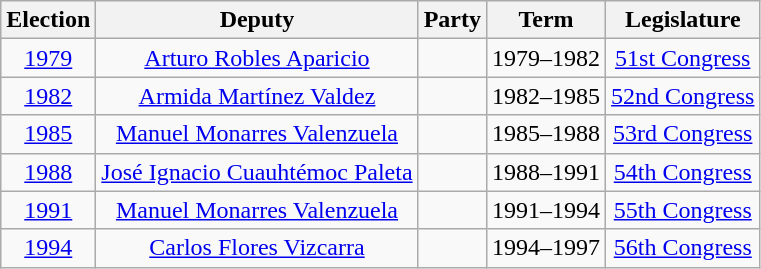<table class="wikitable sortable" style="text-align: center">
<tr>
<th>Election</th>
<th class="unsortable">Deputy</th>
<th class="unsortable">Party</th>
<th class="unsortable">Term</th>
<th class="unsortable">Legislature</th>
</tr>
<tr>
<td><a href='#'>1979</a></td>
<td><a href='#'>Arturo Robles Aparicio</a></td>
<td></td>
<td>1979–1982</td>
<td><a href='#'>51st Congress</a></td>
</tr>
<tr>
<td><a href='#'>1982</a></td>
<td><a href='#'>Armida Martínez Valdez</a></td>
<td></td>
<td>1982–1985</td>
<td><a href='#'>52nd Congress</a></td>
</tr>
<tr>
<td><a href='#'>1985</a></td>
<td><a href='#'>Manuel Monarres Valenzuela</a></td>
<td></td>
<td>1985–1988</td>
<td><a href='#'>53rd Congress</a></td>
</tr>
<tr>
<td><a href='#'>1988</a></td>
<td><a href='#'>José Ignacio Cuauhtémoc Paleta</a></td>
<td></td>
<td>1988–1991</td>
<td><a href='#'>54th Congress</a></td>
</tr>
<tr>
<td><a href='#'>1991</a></td>
<td><a href='#'>Manuel Monarres Valenzuela</a></td>
<td></td>
<td>1991–1994</td>
<td><a href='#'>55th Congress</a></td>
</tr>
<tr>
<td><a href='#'>1994</a></td>
<td><a href='#'>Carlos Flores Vizcarra</a></td>
<td></td>
<td>1994–1997</td>
<td><a href='#'>56th Congress</a></td>
</tr>
</table>
